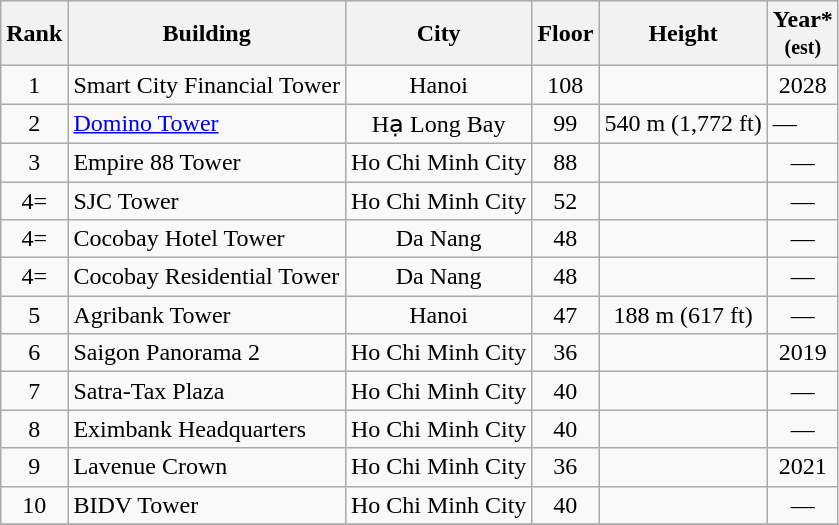<table class="wikitable sortable" style="font-size: 100%; text-align:left" color:white>
<tr>
<th style="color:black;background-color:#ccccc;width:10px;">Rank</th>
<th style="color:black;background-color:#ccccc;">Building</th>
<th style="color:black;background-color:#ccccc;">City</th>
<th style="color:black;background-color:#ccccc;">Floor</th>
<th style="color:black;background-color:#ccccc;">Height</th>
<th style="color:black;background-color:#ccccc;">Year*<br><small>(est)</small></th>
</tr>
<tr>
<td align="center">1</td>
<td>Smart City Financial Tower</td>
<td align="center">Hanoi</td>
<td align="center">108</td>
<td align="center"></td>
<td align="center">2028</td>
</tr>
<tr>
<td align="center">2</td>
<td><a href='#'>Domino Tower</a></td>
<td align="center">Hạ Long Bay</td>
<td align="center">99</td>
<td align="center">540 m (1,772 ft)</td>
<td>—</td>
</tr>
<tr>
<td align="center">3</td>
<td>Empire 88 Tower</td>
<td align="center">Ho Chi Minh City</td>
<td align="center">88</td>
<td align="center"></td>
<td align="center">—</td>
</tr>
<tr>
<td align="center">4=</td>
<td>SJC Tower</td>
<td align="center">Ho Chi Minh City</td>
<td align="center">52</td>
<td align="center"></td>
<td align="center">—</td>
</tr>
<tr>
<td align="center">4=</td>
<td>Cocobay Hotel Tower</td>
<td align="center">Da Nang</td>
<td align="center">48</td>
<td align="center"></td>
<td align="center">—</td>
</tr>
<tr>
<td align="center">4=</td>
<td>Cocobay Residential Tower</td>
<td align="center">Da Nang</td>
<td align="center">48</td>
<td align="center"></td>
<td align="center">—</td>
</tr>
<tr>
<td align="center">5</td>
<td>Agribank Tower</td>
<td align="center">Hanoi</td>
<td align="center">47</td>
<td align="center">188 m (617 ft)</td>
<td align="center">—</td>
</tr>
<tr>
<td align="center">6</td>
<td>Saigon Panorama 2</td>
<td align="center">Ho Chi Minh City</td>
<td align="center">36</td>
<td align="center"></td>
<td align="center">2019</td>
</tr>
<tr>
<td align="center">7</td>
<td>Satra-Tax Plaza</td>
<td align="center">Ho Chi Minh City</td>
<td align="center">40</td>
<td align="center"></td>
<td align="center">—</td>
</tr>
<tr>
<td align="center">8</td>
<td>Eximbank Headquarters</td>
<td align="center">Ho Chi Minh City</td>
<td align="center">40</td>
<td align="center"></td>
<td align="center">—</td>
</tr>
<tr>
<td align="center">9</td>
<td>Lavenue Crown</td>
<td align="center">Ho Chi Minh City</td>
<td align="center">36</td>
<td align="center"></td>
<td align="center">2021</td>
</tr>
<tr>
<td align="center">10</td>
<td>BIDV Tower</td>
<td align="center">Ho Chi Minh City</td>
<td align="center">40</td>
<td align="center"></td>
<td align="center">—</td>
</tr>
<tr>
</tr>
</table>
